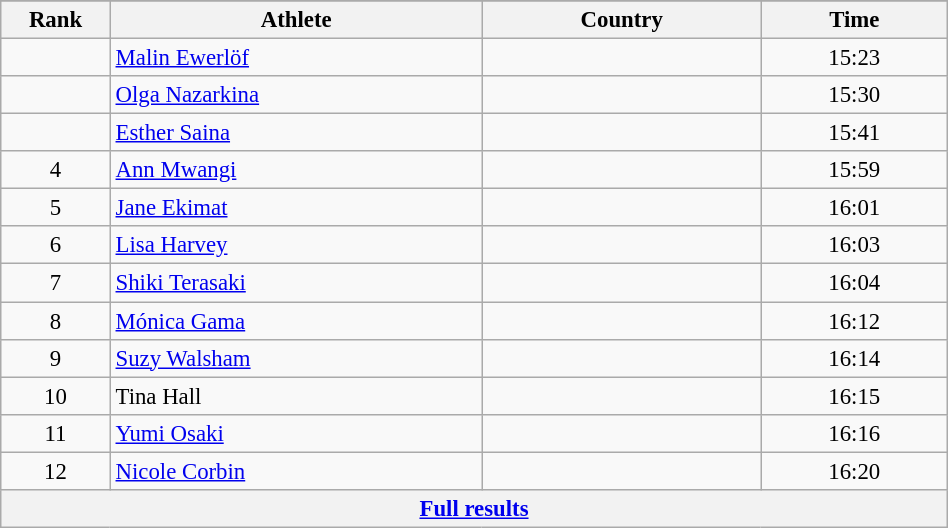<table class="wikitable sortable" style=" text-align:center; font-size:95%;" width="50%">
<tr>
</tr>
<tr>
<th width=5%>Rank</th>
<th width=20%>Athlete</th>
<th width=15%>Country</th>
<th width=10%>Time</th>
</tr>
<tr>
<td align=center></td>
<td align=left><a href='#'>Malin Ewerlöf</a></td>
<td align=left></td>
<td>15:23</td>
</tr>
<tr>
<td align=center></td>
<td align=left><a href='#'>Olga Nazarkina</a></td>
<td align=left></td>
<td>15:30</td>
</tr>
<tr>
<td align=center></td>
<td align=left><a href='#'>Esther Saina</a></td>
<td align=left></td>
<td>15:41</td>
</tr>
<tr>
<td align=center>4</td>
<td align=left><a href='#'>Ann Mwangi</a></td>
<td align=left></td>
<td>15:59</td>
</tr>
<tr>
<td align=center>5</td>
<td align=left><a href='#'>Jane Ekimat</a></td>
<td align=left></td>
<td>16:01</td>
</tr>
<tr>
<td align=center>6</td>
<td align=left><a href='#'>Lisa Harvey</a></td>
<td align=left></td>
<td>16:03</td>
</tr>
<tr>
<td align=center>7</td>
<td align=left><a href='#'>Shiki Terasaki</a></td>
<td align=left></td>
<td>16:04</td>
</tr>
<tr>
<td align=center>8</td>
<td align=left><a href='#'>Mónica Gama</a></td>
<td align=left></td>
<td>16:12</td>
</tr>
<tr>
<td align=center>9</td>
<td align=left><a href='#'>Suzy Walsham</a></td>
<td align=left></td>
<td>16:14</td>
</tr>
<tr>
<td align=center>10</td>
<td align=left>Tina Hall</td>
<td align=left></td>
<td>16:15</td>
</tr>
<tr>
<td align=center>11</td>
<td align=left><a href='#'>Yumi Osaki</a></td>
<td align=left></td>
<td>16:16</td>
</tr>
<tr>
<td align=center>12</td>
<td align=left><a href='#'>Nicole Corbin</a></td>
<td align=left></td>
<td>16:20</td>
</tr>
<tr class="sortbottom">
<th colspan=4 align=center><a href='#'>Full results</a></th>
</tr>
</table>
